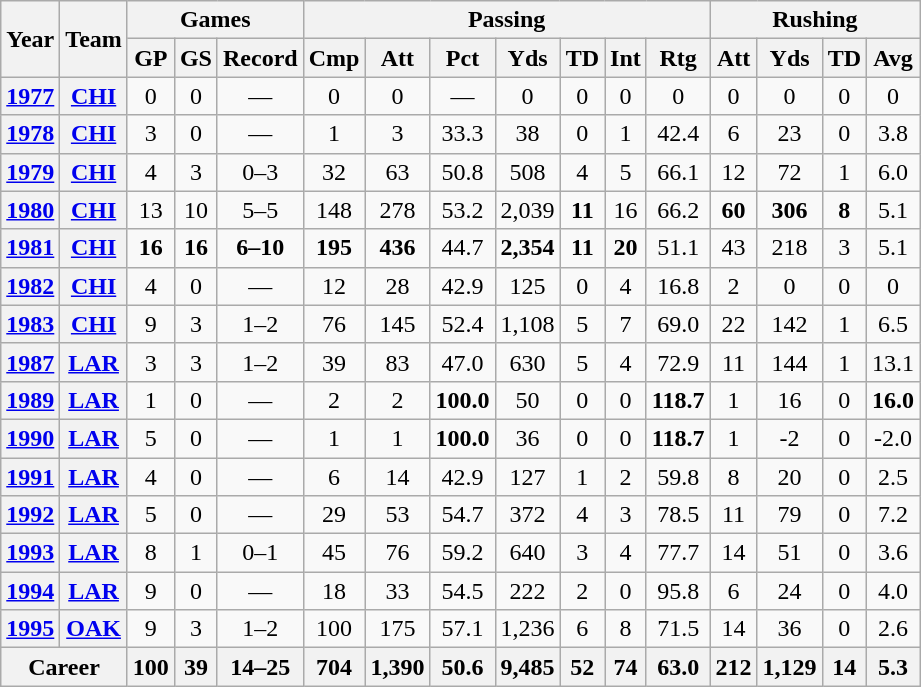<table class="wikitable" style="text-align:center;">
<tr>
<th rowspan="2">Year</th>
<th rowspan="2">Team</th>
<th colspan="3">Games</th>
<th colspan="7">Passing</th>
<th colspan="4">Rushing</th>
</tr>
<tr>
<th>GP</th>
<th>GS</th>
<th>Record</th>
<th>Cmp</th>
<th>Att</th>
<th>Pct</th>
<th>Yds</th>
<th>TD</th>
<th>Int</th>
<th>Rtg</th>
<th>Att</th>
<th>Yds</th>
<th>TD</th>
<th>Avg</th>
</tr>
<tr>
<th><a href='#'>1977</a></th>
<th><a href='#'>CHI</a></th>
<td>0</td>
<td>0</td>
<td>—</td>
<td>0</td>
<td>0</td>
<td>—</td>
<td>0</td>
<td>0</td>
<td>0</td>
<td>0</td>
<td>0</td>
<td>0</td>
<td>0</td>
<td>0</td>
</tr>
<tr>
<th><a href='#'>1978</a></th>
<th><a href='#'>CHI</a></th>
<td>3</td>
<td>0</td>
<td>—</td>
<td>1</td>
<td>3</td>
<td>33.3</td>
<td>38</td>
<td>0</td>
<td>1</td>
<td>42.4</td>
<td>6</td>
<td>23</td>
<td>0</td>
<td>3.8</td>
</tr>
<tr>
<th><a href='#'>1979</a></th>
<th><a href='#'>CHI</a></th>
<td>4</td>
<td>3</td>
<td>0–3</td>
<td>32</td>
<td>63</td>
<td>50.8</td>
<td>508</td>
<td>4</td>
<td>5</td>
<td>66.1</td>
<td>12</td>
<td>72</td>
<td>1</td>
<td>6.0</td>
</tr>
<tr>
<th><a href='#'>1980</a></th>
<th><a href='#'>CHI</a></th>
<td>13</td>
<td>10</td>
<td>5–5</td>
<td>148</td>
<td>278</td>
<td>53.2</td>
<td>2,039</td>
<td><strong>11</strong></td>
<td>16</td>
<td>66.2</td>
<td><strong>60</strong></td>
<td><strong>306</strong></td>
<td><strong>8</strong></td>
<td>5.1</td>
</tr>
<tr>
<th><a href='#'>1981</a></th>
<th><a href='#'>CHI</a></th>
<td><strong>16</strong></td>
<td><strong>16</strong></td>
<td><strong>6–10</strong></td>
<td><strong>195</strong></td>
<td><strong>436</strong></td>
<td>44.7</td>
<td><strong>2,354</strong></td>
<td><strong>11</strong></td>
<td><strong>20</strong></td>
<td>51.1</td>
<td>43</td>
<td>218</td>
<td>3</td>
<td>5.1</td>
</tr>
<tr>
<th><a href='#'>1982</a></th>
<th><a href='#'>CHI</a></th>
<td>4</td>
<td>0</td>
<td>—</td>
<td>12</td>
<td>28</td>
<td>42.9</td>
<td>125</td>
<td>0</td>
<td>4</td>
<td>16.8</td>
<td>2</td>
<td>0</td>
<td>0</td>
<td>0</td>
</tr>
<tr>
<th><a href='#'>1983</a></th>
<th><a href='#'>CHI</a></th>
<td>9</td>
<td>3</td>
<td>1–2</td>
<td>76</td>
<td>145</td>
<td>52.4</td>
<td>1,108</td>
<td>5</td>
<td>7</td>
<td>69.0</td>
<td>22</td>
<td>142</td>
<td>1</td>
<td>6.5</td>
</tr>
<tr>
<th><a href='#'>1987</a></th>
<th><a href='#'>LAR</a></th>
<td>3</td>
<td>3</td>
<td>1–2</td>
<td>39</td>
<td>83</td>
<td>47.0</td>
<td>630</td>
<td>5</td>
<td>4</td>
<td>72.9</td>
<td>11</td>
<td>144</td>
<td>1</td>
<td>13.1</td>
</tr>
<tr>
<th><a href='#'>1989</a></th>
<th><a href='#'>LAR</a></th>
<td>1</td>
<td>0</td>
<td>—</td>
<td>2</td>
<td>2</td>
<td><strong>100.0</strong></td>
<td>50</td>
<td>0</td>
<td>0</td>
<td><strong>118.7</strong></td>
<td>1</td>
<td>16</td>
<td>0</td>
<td><strong>16.0</strong></td>
</tr>
<tr>
<th><a href='#'>1990</a></th>
<th><a href='#'>LAR</a></th>
<td>5</td>
<td>0</td>
<td>—</td>
<td>1</td>
<td>1</td>
<td><strong>100.0</strong></td>
<td>36</td>
<td>0</td>
<td>0</td>
<td><strong>118.7</strong></td>
<td>1</td>
<td>-2</td>
<td>0</td>
<td>-2.0</td>
</tr>
<tr>
<th><a href='#'>1991</a></th>
<th><a href='#'>LAR</a></th>
<td>4</td>
<td>0</td>
<td>—</td>
<td>6</td>
<td>14</td>
<td>42.9</td>
<td>127</td>
<td>1</td>
<td>2</td>
<td>59.8</td>
<td>8</td>
<td>20</td>
<td>0</td>
<td>2.5</td>
</tr>
<tr>
<th><a href='#'>1992</a></th>
<th><a href='#'>LAR</a></th>
<td>5</td>
<td>0</td>
<td>—</td>
<td>29</td>
<td>53</td>
<td>54.7</td>
<td>372</td>
<td>4</td>
<td>3</td>
<td>78.5</td>
<td>11</td>
<td>79</td>
<td>0</td>
<td>7.2</td>
</tr>
<tr>
<th><a href='#'>1993</a></th>
<th><a href='#'>LAR</a></th>
<td>8</td>
<td>1</td>
<td>0–1</td>
<td>45</td>
<td>76</td>
<td>59.2</td>
<td>640</td>
<td>3</td>
<td>4</td>
<td>77.7</td>
<td>14</td>
<td>51</td>
<td>0</td>
<td>3.6</td>
</tr>
<tr>
<th><a href='#'>1994</a></th>
<th><a href='#'>LAR</a></th>
<td>9</td>
<td>0</td>
<td>—</td>
<td>18</td>
<td>33</td>
<td>54.5</td>
<td>222</td>
<td>2</td>
<td>0</td>
<td>95.8</td>
<td>6</td>
<td>24</td>
<td>0</td>
<td>4.0</td>
</tr>
<tr>
<th><a href='#'>1995</a></th>
<th><a href='#'>OAK</a></th>
<td>9</td>
<td>3</td>
<td>1–2</td>
<td>100</td>
<td>175</td>
<td>57.1</td>
<td>1,236</td>
<td>6</td>
<td>8</td>
<td>71.5</td>
<td>14</td>
<td>36</td>
<td>0</td>
<td>2.6</td>
</tr>
<tr>
<th colspan="2">Career</th>
<th>100</th>
<th>39</th>
<th>14–25</th>
<th>704</th>
<th>1,390</th>
<th>50.6</th>
<th>9,485</th>
<th>52</th>
<th>74</th>
<th>63.0</th>
<th>212</th>
<th>1,129</th>
<th>14</th>
<th>5.3</th>
</tr>
</table>
